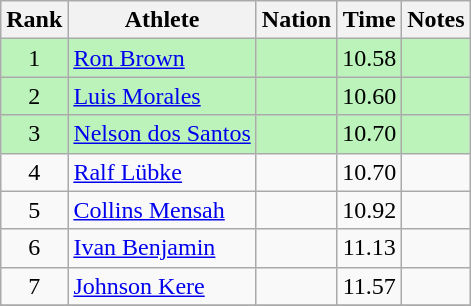<table class="wikitable sortable" style="text-align:center">
<tr>
<th>Rank</th>
<th>Athlete</th>
<th>Nation</th>
<th>Time</th>
<th>Notes</th>
</tr>
<tr bgcolor=bbf3bb>
<td>1</td>
<td align=left><a href='#'>Ron Brown</a></td>
<td align=left></td>
<td>10.58</td>
<td></td>
</tr>
<tr bgcolor=bbf3bb>
<td>2</td>
<td align=left><a href='#'>Luis Morales</a></td>
<td align=left></td>
<td>10.60</td>
<td></td>
</tr>
<tr bgcolor=bbf3bb>
<td>3</td>
<td align=left><a href='#'>Nelson dos Santos</a></td>
<td align=left></td>
<td>10.70</td>
<td></td>
</tr>
<tr>
<td>4</td>
<td align=left><a href='#'>Ralf Lübke</a></td>
<td align=left></td>
<td>10.70</td>
<td></td>
</tr>
<tr>
<td>5</td>
<td align=left><a href='#'>Collins Mensah</a></td>
<td align=left></td>
<td>10.92</td>
<td></td>
</tr>
<tr>
<td>6</td>
<td align=left><a href='#'>Ivan Benjamin</a></td>
<td align=left></td>
<td>11.13</td>
<td></td>
</tr>
<tr>
<td>7</td>
<td align=left><a href='#'>Johnson Kere</a></td>
<td align=left></td>
<td>11.57</td>
<td></td>
</tr>
<tr>
</tr>
</table>
